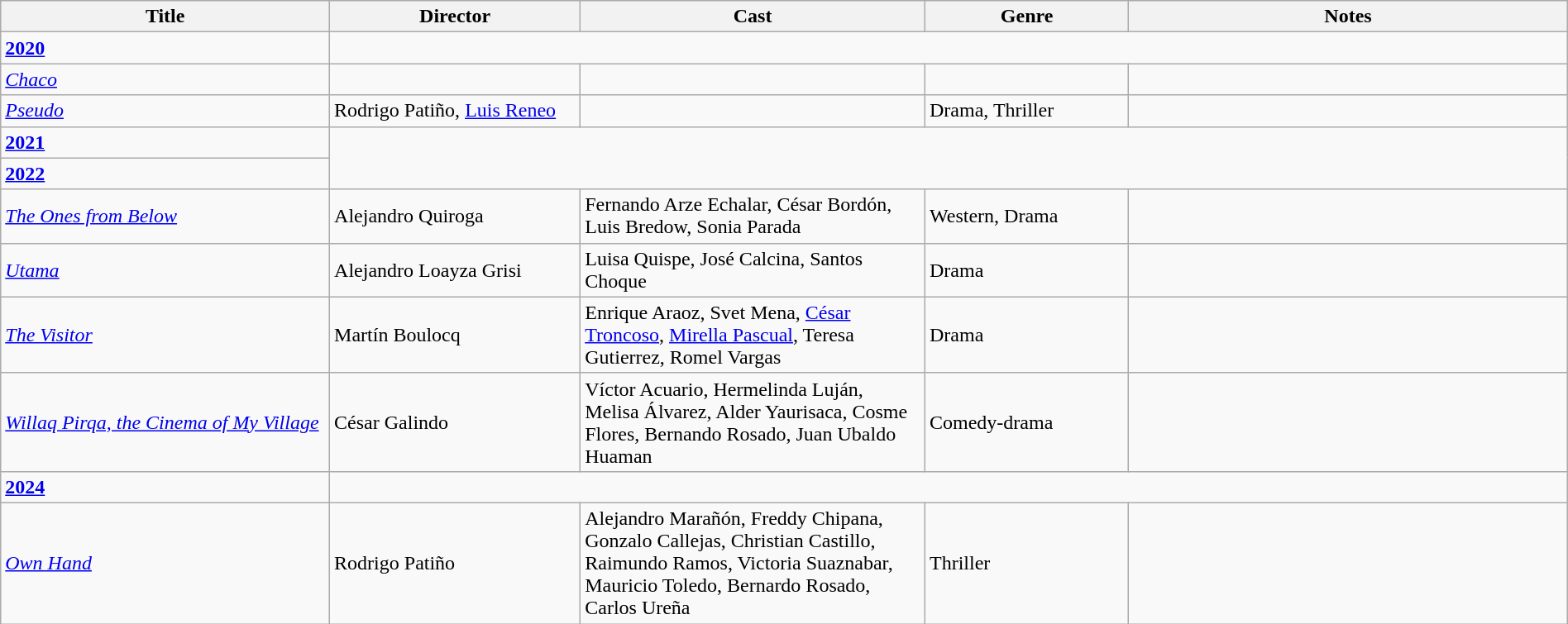<table class="wikitable" style="width:100%;">
<tr>
<th style="width:21%;">Title</th>
<th style="width:16%;">Director</th>
<th style="width:22%;">Cast</th>
<th style="width:13%;">Genre</th>
<th style="width:28%;">Notes</th>
</tr>
<tr>
<td><strong><a href='#'>2020</a></strong></td>
</tr>
<tr>
<td><em><a href='#'>Chaco</a></em></td>
<td></td>
<td></td>
<td></td>
<td></td>
</tr>
<tr>
<td><em><a href='#'>Pseudo</a></em></td>
<td>Rodrigo Patiño, <a href='#'>Luis Reneo</a></td>
<td></td>
<td>Drama, Thriller</td>
<td></td>
</tr>
<tr>
<td><strong><a href='#'>2021</a></strong></td>
</tr>
<tr>
<td><strong><a href='#'>2022</a></strong></td>
</tr>
<tr>
<td><em><a href='#'>The Ones from Below</a></em></td>
<td>Alejandro Quiroga</td>
<td>Fernando Arze Echalar, César Bordón, Luis Bredow, Sonia Parada</td>
<td>Western, Drama</td>
<td></td>
</tr>
<tr>
<td><em><a href='#'>Utama</a></em></td>
<td>Alejandro Loayza Grisi</td>
<td>Luisa Quispe, José Calcina, Santos Choque</td>
<td>Drama</td>
<td></td>
</tr>
<tr>
<td><em><a href='#'>The Visitor</a></em></td>
<td>Martín Boulocq</td>
<td>Enrique Araoz, Svet Mena, <a href='#'>César Troncoso</a>, <a href='#'>Mirella Pascual</a>, Teresa Gutierrez, Romel Vargas</td>
<td>Drama</td>
<td></td>
</tr>
<tr>
<td><em><a href='#'>Willaq Pirqa, the Cinema of My Village</a></em></td>
<td>César Galindo</td>
<td>Víctor Acuario, Hermelinda Luján, Melisa Álvarez, Alder Yaurisaca, Cosme Flores, Bernando Rosado, Juan Ubaldo Huaman</td>
<td>Comedy-drama</td>
<td></td>
</tr>
<tr>
<td><strong><a href='#'>2024</a></strong></td>
</tr>
<tr>
<td><em><a href='#'>Own Hand</a></em></td>
<td>Rodrigo Patiño</td>
<td>Alejandro Marañón, Freddy Chipana, Gonzalo Callejas, Christian Castillo, Raimundo Ramos, Victoria Suaznabar, Mauricio Toledo, Bernardo Rosado, Carlos Ureña</td>
<td>Thriller</td>
<td></td>
</tr>
</table>
